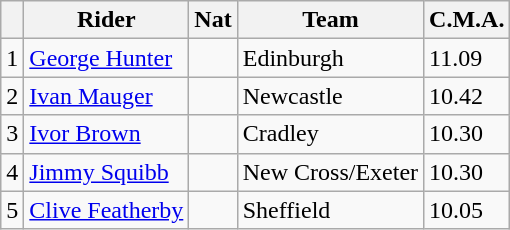<table class=wikitable>
<tr>
<th></th>
<th>Rider</th>
<th>Nat</th>
<th>Team</th>
<th>C.M.A.</th>
</tr>
<tr>
<td align="center">1</td>
<td><a href='#'>George Hunter</a></td>
<td></td>
<td>Edinburgh</td>
<td>11.09</td>
</tr>
<tr>
<td align="center">2</td>
<td><a href='#'>Ivan Mauger</a></td>
<td></td>
<td>Newcastle</td>
<td>10.42</td>
</tr>
<tr>
<td align="center">3</td>
<td><a href='#'>Ivor Brown</a></td>
<td></td>
<td>Cradley</td>
<td>10.30</td>
</tr>
<tr>
<td align="center">4</td>
<td><a href='#'>Jimmy Squibb</a></td>
<td></td>
<td>New Cross/Exeter</td>
<td>10.30</td>
</tr>
<tr>
<td align="center">5</td>
<td><a href='#'>Clive Featherby</a></td>
<td></td>
<td>Sheffield</td>
<td>10.05</td>
</tr>
</table>
